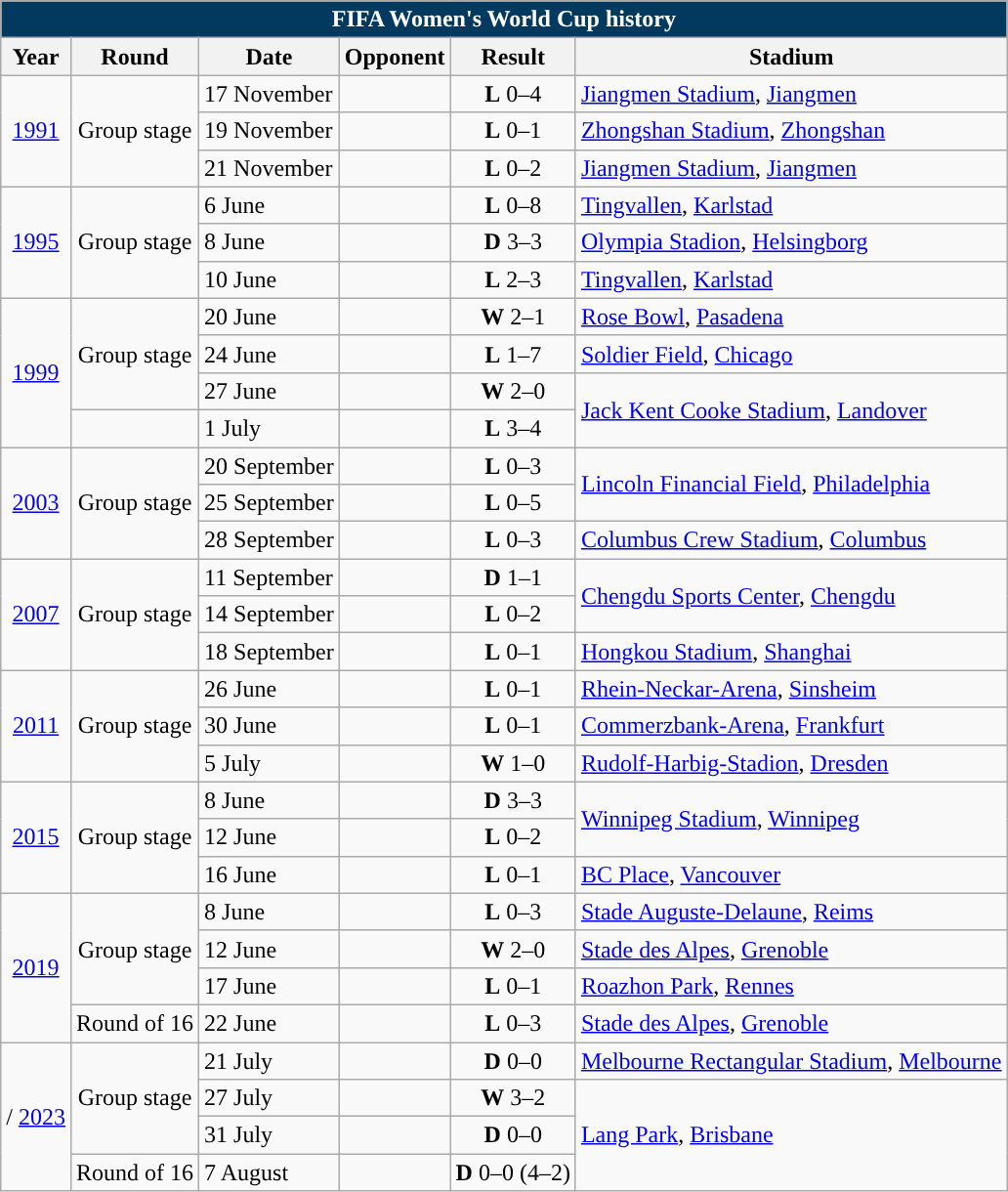<table class="wikitable" style="text-align: center;font-size:100%;">
<tr>
<th colspan=6 style="background: #013A5E; color: #FFFFFF;">FIFA Women's World Cup history</th>
</tr>
<tr>
<th>Year</th>
<th>Round</th>
<th>Date</th>
<th>Opponent</th>
<th>Result</th>
<th>Stadium</th>
</tr>
<tr>
<td rowspan=3> <a href='#'>1991</a></td>
<td rowspan=3>Group stage</td>
<td align="left">17 November</td>
<td align="left"></td>
<td><strong>L</strong> 0–4</td>
<td align="left"><a href='#'>Jiangmen Stadium</a>, <a href='#'>Jiangmen</a></td>
</tr>
<tr>
<td align="left">19 November</td>
<td align="left"></td>
<td><strong>L</strong> 0–1</td>
<td align="left"><a href='#'>Zhongshan Stadium</a>, <a href='#'>Zhongshan</a></td>
</tr>
<tr>
<td align="left">21 November</td>
<td align="left"></td>
<td><strong>L</strong> 0–2</td>
<td align="left"><a href='#'>Jiangmen Stadium</a>, <a href='#'>Jiangmen</a></td>
</tr>
<tr>
<td rowspan=3> <a href='#'>1995</a></td>
<td rowspan=3>Group stage</td>
<td align="left">6 June</td>
<td align="left"></td>
<td><strong>L</strong> 0–8</td>
<td align="left"><a href='#'>Tingvallen</a>, <a href='#'>Karlstad</a></td>
</tr>
<tr>
<td align="left">8 June</td>
<td align="left"></td>
<td><strong>D</strong> 3–3</td>
<td align="left"><a href='#'>Olympia Stadion</a>, <a href='#'>Helsingborg</a></td>
</tr>
<tr>
<td align="left">10 June</td>
<td align="left"></td>
<td><strong>L</strong> 2–3</td>
<td align="left"><a href='#'>Tingvallen</a>, <a href='#'>Karlstad</a></td>
</tr>
<tr>
<td rowspan=4> <a href='#'>1999</a></td>
<td rowspan=3>Group stage</td>
<td align="left">20 June</td>
<td align="left"></td>
<td><strong>W</strong> 2–1</td>
<td align="left"><a href='#'>Rose Bowl</a>, <a href='#'>Pasadena</a></td>
</tr>
<tr>
<td align="left">24 June</td>
<td align="left"></td>
<td><strong>L</strong> 1–7</td>
<td align="left"><a href='#'>Soldier Field</a>, <a href='#'>Chicago</a></td>
</tr>
<tr>
<td align="left">27 June</td>
<td align="left"></td>
<td><strong>W</strong> 2–0</td>
<td rowspan=2 align="left"><a href='#'>Jack Kent Cooke Stadium</a>, <a href='#'>Landover</a></td>
</tr>
<tr>
<td></td>
<td align="left">1 July</td>
<td align="left"></td>
<td><strong>L</strong> 3–4 </td>
</tr>
<tr>
<td rowspan=3> <a href='#'>2003</a></td>
<td rowspan=3>Group stage</td>
<td align="left">20 September</td>
<td align="left"></td>
<td><strong>L</strong> 0–3</td>
<td rowspan=2 align="left"><a href='#'>Lincoln Financial Field</a>, <a href='#'>Philadelphia</a></td>
</tr>
<tr>
<td align="left">25 September</td>
<td align="left"></td>
<td><strong>L</strong> 0–5</td>
</tr>
<tr>
<td align="left">28 September</td>
<td align="left"></td>
<td><strong>L</strong> 0–3</td>
<td align="left"><a href='#'>Columbus Crew Stadium</a>, <a href='#'>Columbus</a></td>
</tr>
<tr>
<td rowspan=3> <a href='#'>2007</a></td>
<td rowspan=3>Group stage</td>
<td align="left">11 September</td>
<td align="left"></td>
<td><strong>D</strong> 1–1</td>
<td rowspan=2 align="left"><a href='#'>Chengdu Sports Center</a>, <a href='#'>Chengdu</a></td>
</tr>
<tr>
<td align="left">14 September</td>
<td align="left"></td>
<td><strong>L</strong> 0–2</td>
</tr>
<tr>
<td align="left">18 September</td>
<td align="left"></td>
<td><strong>L</strong> 0–1</td>
<td align="left"><a href='#'>Hongkou Stadium</a>, <a href='#'>Shanghai</a></td>
</tr>
<tr>
<td rowspan=3> <a href='#'>2011</a></td>
<td rowspan=3>Group stage</td>
<td align="left">26 June</td>
<td align="left"></td>
<td><strong>L</strong> 0–1</td>
<td align="left"><a href='#'>Rhein-Neckar-Arena</a>, <a href='#'>Sinsheim</a></td>
</tr>
<tr>
<td align="left">30 June</td>
<td align="left"></td>
<td><strong>L</strong> 0–1</td>
<td align="left"><a href='#'>Commerzbank-Arena</a>, <a href='#'>Frankfurt</a></td>
</tr>
<tr>
<td align="left">5 July</td>
<td align="left"></td>
<td><strong>W</strong> 1–0</td>
<td align="left"><a href='#'>Rudolf-Harbig-Stadion</a>, <a href='#'>Dresden</a></td>
</tr>
<tr>
<td rowspan=3> <a href='#'>2015</a></td>
<td rowspan=3>Group stage</td>
<td align="left">8 June</td>
<td align="left"></td>
<td><strong>D</strong> 3–3</td>
<td rowspan=2 align="left"><a href='#'>Winnipeg Stadium</a>, <a href='#'>Winnipeg</a></td>
</tr>
<tr>
<td align="left">12 June</td>
<td align="left"></td>
<td><strong>L</strong> 0–2</td>
</tr>
<tr>
<td align="left">16 June</td>
<td align="left"></td>
<td><strong>L</strong> 0–1</td>
<td align="left"><a href='#'>BC Place</a>, <a href='#'>Vancouver</a></td>
</tr>
<tr>
<td rowspan=4> <a href='#'>2019</a></td>
<td rowspan=3>Group stage</td>
<td align="left">8 June</td>
<td align="left"></td>
<td><strong>L</strong> 0–3</td>
<td align="left"><a href='#'>Stade Auguste-Delaune</a>, <a href='#'>Reims</a></td>
</tr>
<tr>
<td align="left">12 June</td>
<td align="left"></td>
<td><strong>W</strong> 2–0</td>
<td align="left"><a href='#'>Stade des Alpes</a>, <a href='#'>Grenoble</a></td>
</tr>
<tr>
<td align="left">17 June</td>
<td align="left"></td>
<td><strong>L</strong> 0–1</td>
<td align="left"><a href='#'>Roazhon Park</a>, <a href='#'>Rennes</a></td>
</tr>
<tr>
<td>Round of 16</td>
<td align="left">22 June</td>
<td align="left"></td>
<td><strong>L</strong> 0–3</td>
<td align="left"><a href='#'>Stade des Alpes</a>, <a href='#'>Grenoble</a></td>
</tr>
<tr>
<td rowspan=4>/ <a href='#'>2023</a></td>
<td rowspan=3>Group stage</td>
<td align="left">21 July</td>
<td align="left"></td>
<td><strong>D</strong> 0–0</td>
<td align="left"><a href='#'>Melbourne Rectangular Stadium</a>, <a href='#'>Melbourne</a></td>
</tr>
<tr>
<td align="left">27 July</td>
<td align="left"></td>
<td><strong>W</strong> 3–2</td>
<td rowspan=3 align="left"><a href='#'>Lang Park</a>, <a href='#'>Brisbane</a></td>
</tr>
<tr>
<td align="left">31 July</td>
<td align="left"></td>
<td><strong>D</strong> 0–0</td>
</tr>
<tr>
<td>Round of 16</td>
<td align="left">7 August</td>
<td align="left"></td>
<td><strong>D</strong> 0–0 (4–2)</td>
</tr>
</table>
